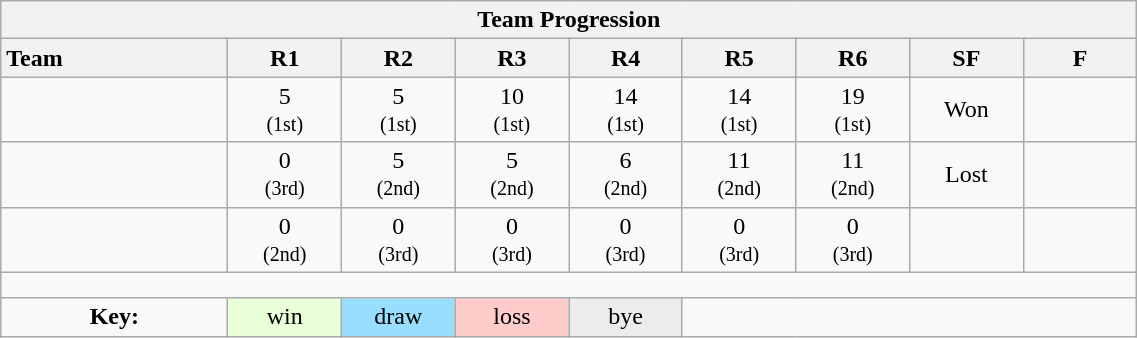<table class="wikitable collapsible" style="text-align:center; font-size:100%; width:60%;">
<tr>
<th colspan="100%" cellpadding="0" cellspacing="0">Team Progression</th>
</tr>
<tr>
<th style="text-align:left; width:20%;">Team</th>
<th style="width:10%;">R1</th>
<th style="width:10%;">R2</th>
<th style="width:10%;">R3</th>
<th style="width:10%;">R4</th>
<th style="width:10%;">R5</th>
<th style="width:10%;">R6</th>
<th style="width:10%;">SF</th>
<th style="width:10%;">F</th>
</tr>
<tr>
<td style="text-align:left;"></td>
<td>5 <br> <small>(1st)</small></td>
<td>5 <br> <small>(1st)</small></td>
<td>10 <br> <small>(1st)</small></td>
<td>14 <br> <small>(1st)</small></td>
<td>14 <br> <small>(1st)</small></td>
<td>19 <br> <small>(1st)</small></td>
<td>Won</td>
<td></td>
</tr>
<tr>
<td style="text-align:left;"></td>
<td>0 <br> <small>(3rd)</small></td>
<td>5 <br> <small>(2nd)</small></td>
<td>5 <br> <small>(2nd)</small></td>
<td>6 <br> <small>(2nd)</small></td>
<td>11 <br> <small>(2nd)</small></td>
<td>11 <br> <small>(2nd)</small></td>
<td>Lost</td>
<td> </td>
</tr>
<tr>
<td style="text-align:left;"></td>
<td>0 <br> <small>(2nd)</small></td>
<td>0 <br> <small>(3rd)</small></td>
<td>0 <br> <small>(3rd)</small></td>
<td>0 <br> <small>(3rd)</small></td>
<td>0 <br> <small>(3rd)</small></td>
<td>0 <br> <small>(3rd)</small></td>
<td> </td>
<td> </td>
</tr>
<tr>
<td colspan="100%" style="text-align:center; height: 10px;"></td>
</tr>
<tr>
<td><strong>Key:</strong></td>
<td style="background:#E8FFD8;">win</td>
<td style="background:#97DEFF;">draw</td>
<td style="background:#FFCCCC;">loss</td>
<td style="background:#ECECEC;">bye</td>
<td colspan="100%"></td>
</tr>
</table>
